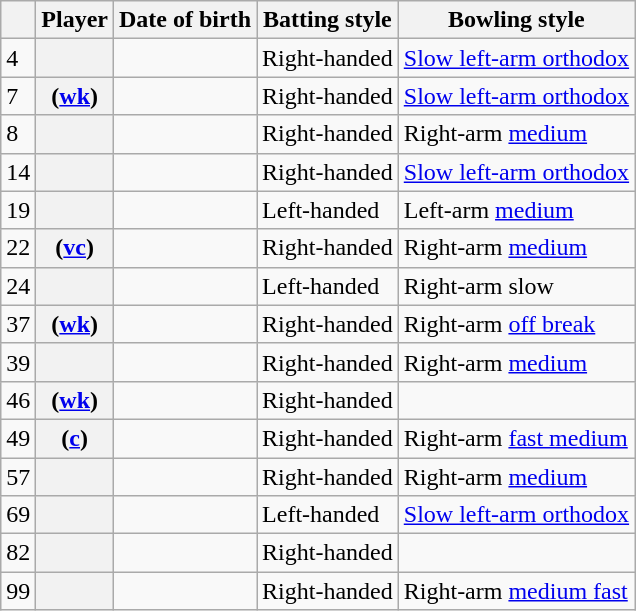<table class="wikitable sortable plainrowheaders">
<tr>
<th scope=col></th>
<th scope=col>Player</th>
<th scope=col>Date of birth</th>
<th scope=col>Batting style</th>
<th scope=col>Bowling style</th>
</tr>
<tr>
<td>4</td>
<th scope=row></th>
<td></td>
<td>Right-handed</td>
<td><a href='#'>Slow left-arm orthodox</a></td>
</tr>
<tr>
<td>7</td>
<th scope=row> (<a href='#'>wk</a>)</th>
<td></td>
<td>Right-handed</td>
<td><a href='#'>Slow left-arm orthodox</a></td>
</tr>
<tr>
<td>8</td>
<th scope=row></th>
<td></td>
<td>Right-handed</td>
<td>Right-arm <a href='#'>medium</a></td>
</tr>
<tr>
<td>14</td>
<th scope=row></th>
<td></td>
<td>Right-handed</td>
<td><a href='#'>Slow left-arm orthodox</a></td>
</tr>
<tr>
<td>19</td>
<th scope=row></th>
<td></td>
<td>Left-handed</td>
<td>Left-arm <a href='#'>medium</a></td>
</tr>
<tr>
<td>22</td>
<th scope=row> (<a href='#'>vc</a>)</th>
<td></td>
<td>Right-handed</td>
<td>Right-arm <a href='#'>medium</a></td>
</tr>
<tr>
<td>24</td>
<th scope=row></th>
<td></td>
<td>Left-handed</td>
<td>Right-arm slow</td>
</tr>
<tr>
<td>37</td>
<th scope=row> (<a href='#'>wk</a>)</th>
<td></td>
<td>Right-handed</td>
<td>Right-arm <a href='#'>off break</a></td>
</tr>
<tr>
<td>39</td>
<th scope=row></th>
<td></td>
<td>Right-handed</td>
<td>Right-arm <a href='#'>medium</a></td>
</tr>
<tr>
<td>46</td>
<th scope=row> (<a href='#'>wk</a>)</th>
<td></td>
<td>Right-handed</td>
<td></td>
</tr>
<tr>
<td>49</td>
<th scope=row> (<a href='#'>c</a>)</th>
<td></td>
<td>Right-handed</td>
<td>Right-arm <a href='#'>fast medium</a></td>
</tr>
<tr>
<td>57</td>
<th scope=row></th>
<td></td>
<td>Right-handed</td>
<td>Right-arm <a href='#'>medium</a></td>
</tr>
<tr>
<td>69</td>
<th scope=row></th>
<td></td>
<td>Left-handed</td>
<td><a href='#'>Slow left-arm orthodox</a></td>
</tr>
<tr>
<td>82</td>
<th scope=row></th>
<td></td>
<td>Right-handed</td>
<td></td>
</tr>
<tr>
<td>99</td>
<th scope=row></th>
<td></td>
<td>Right-handed</td>
<td>Right-arm <a href='#'>medium fast</a></td>
</tr>
</table>
